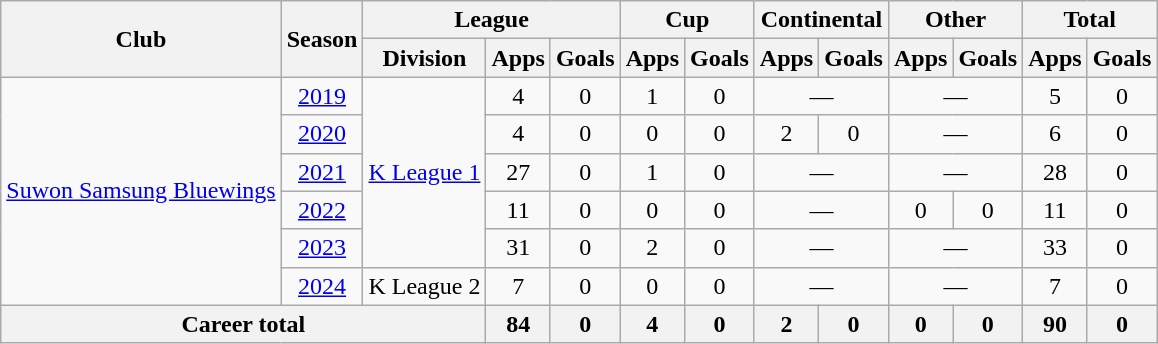<table class="wikitable" style="text-align:center">
<tr>
<th rowspan=2>Club</th>
<th rowspan=2>Season</th>
<th colspan=3>League</th>
<th colspan=2>Cup</th>
<th colspan=2>Continental</th>
<th colspan=2>Other</th>
<th colspan=2>Total</th>
</tr>
<tr>
<th>Division</th>
<th>Apps</th>
<th>Goals</th>
<th>Apps</th>
<th>Goals</th>
<th>Apps</th>
<th>Goals</th>
<th>Apps</th>
<th>Goals</th>
<th>Apps</th>
<th>Goals</th>
</tr>
<tr>
<td rowspan=6><a href='#'>Suwon Samsung Bluewings</a></td>
<td><a href='#'>2019</a></td>
<td rowspan=5><a href='#'>K League 1</a></td>
<td>4</td>
<td>0</td>
<td>1</td>
<td>0</td>
<td colspan=2>—</td>
<td colspan=2>—</td>
<td>5</td>
<td>0</td>
</tr>
<tr>
<td><a href='#'>2020</a></td>
<td>4</td>
<td>0</td>
<td>0</td>
<td>0</td>
<td>2</td>
<td>0</td>
<td colspan=2>—</td>
<td>6</td>
<td>0</td>
</tr>
<tr>
<td><a href='#'>2021</a></td>
<td>27</td>
<td>0</td>
<td>1</td>
<td>0</td>
<td colspan=2>—</td>
<td colspan=2>—</td>
<td>28</td>
<td>0</td>
</tr>
<tr>
<td><a href='#'>2022</a></td>
<td>11</td>
<td>0</td>
<td>0</td>
<td>0</td>
<td colspan=2>—</td>
<td>0</td>
<td>0</td>
<td>11</td>
<td>0</td>
</tr>
<tr>
<td><a href='#'>2023</a></td>
<td>31</td>
<td>0</td>
<td>2</td>
<td>0</td>
<td colspan=2>—</td>
<td colspan=2>—</td>
<td>33</td>
<td>0</td>
</tr>
<tr>
<td><a href='#'>2024</a></td>
<td>K League 2</td>
<td>7</td>
<td>0</td>
<td>0</td>
<td>0</td>
<td colspan=2>—</td>
<td colspan=2>—</td>
<td>7</td>
<td>0</td>
</tr>
<tr>
<th colspan=3>Career total</th>
<th>84</th>
<th>0</th>
<th>4</th>
<th>0</th>
<th>2</th>
<th>0</th>
<th>0</th>
<th>0</th>
<th>90</th>
<th>0</th>
</tr>
</table>
